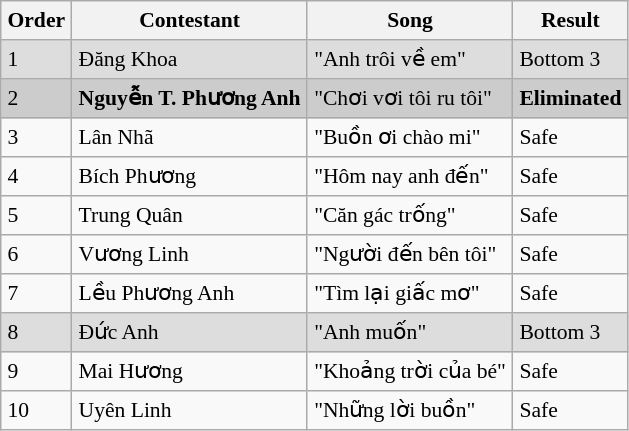<table border="8" cellpadding="4" cellspacing="0" style="margin:  1em 1em 1em 0; background: #f9f9f9; border: 1px #aaa  solid; border-collapse: collapse; font-size: 90%;">
<tr bgcolor="#f2f2f2">
<th>Order</th>
<th>Contestant</th>
<th>Song</th>
<th>Result</th>
</tr>
<tr bgcolor="DDDDDD">
<td>1</td>
<td>Đăng Khoa</td>
<td>"Anh trôi về em"</td>
<td>Bottom 3</td>
</tr>
<tr bgcolor="#CCCCCC">
<td>2</td>
<td><strong>Nguyễn T. Phương Anh</strong></td>
<td>"Chơi vơi tôi ru tôi"</td>
<td><strong>Eliminated</strong></td>
</tr>
<tr>
<td>3</td>
<td>Lân Nhã</td>
<td>"Buồn ơi chào mi"</td>
<td>Safe</td>
</tr>
<tr>
<td>4</td>
<td>Bích Phương</td>
<td>"Hôm nay anh đến"</td>
<td>Safe</td>
</tr>
<tr>
<td>5</td>
<td>Trung Quân</td>
<td>"Căn gác trống"</td>
<td>Safe</td>
</tr>
<tr>
<td>6</td>
<td>Vương Linh</td>
<td>"Người đến bên tôi"</td>
<td>Safe</td>
</tr>
<tr>
<td>7</td>
<td>Lều Phương Anh</td>
<td>"Tìm lại giấc mơ"</td>
<td>Safe</td>
</tr>
<tr bgcolor="DDDDDD">
<td>8</td>
<td>Đức Anh</td>
<td>"Anh muốn"</td>
<td>Bottom 3</td>
</tr>
<tr>
<td>9</td>
<td>Mai Hương</td>
<td>"Khoảng trời của bé"</td>
<td>Safe</td>
</tr>
<tr>
<td>10</td>
<td>Uyên Linh</td>
<td>"Những lời buồn"</td>
<td>Safe</td>
</tr>
</table>
